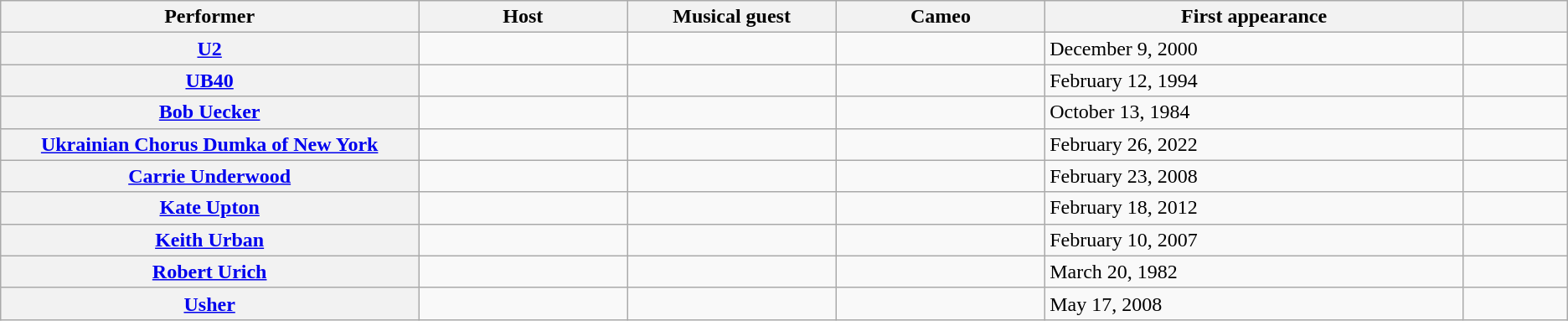<table class="wikitable sortable plainrowheaders">
<tr>
<th scope=col style="width: 20%;">Performer</th>
<th scope="col" style="width: 10%;">Host</th>
<th scope="col" style="width: 10%;">Musical guest</th>
<th scope="col" style="width: 10%;">Cameo</th>
<th scope="col" style="width: 20%;">First appearance</th>
<th scope="col" style="width: 5%;" class="unsortable"></th>
</tr>
<tr>
<th scope=row><a href='#'>U2</a></th>
<td align="center"></td>
<td align="center"></td>
<td align="center"></td>
<td>December 9, 2000</td>
<td></td>
</tr>
<tr>
<th scope=row><a href='#'>UB40</a></th>
<td align="center"></td>
<td align="center"></td>
<td align="center"></td>
<td>February 12, 1994</td>
<td></td>
</tr>
<tr>
<th scope=row data-sort-value="Uecker, Bob"><a href='#'>Bob Uecker</a></th>
<td align="center"></td>
<td align="center"></td>
<td align="center"></td>
<td>October 13, 1984</td>
<td></td>
</tr>
<tr>
<th scope="row"><a href='#'>Ukrainian Chorus Dumka of New York</a></th>
<td align="center"></td>
<td align="center"></td>
<td align="center"></td>
<td>February 26, 2022</td>
<td></td>
</tr>
<tr>
<th scope="row" data-sort-value="Underwood, Carrie"><a href='#'>Carrie Underwood</a></th>
<td align="center"></td>
<td align="center"></td>
<td align="center"></td>
<td>February 23, 2008</td>
<td></td>
</tr>
<tr>
<th scope="row" data-sort-value="Upton, Kate"><a href='#'>Kate Upton</a></th>
<td align="center"></td>
<td align="center"></td>
<td align="center"></td>
<td>February 18, 2012</td>
<td></td>
</tr>
<tr>
<th scope="row" data-sort-value="Urban, Keith"><a href='#'>Keith Urban</a></th>
<td align="center"></td>
<td align="center"></td>
<td align="center"></td>
<td>February 10, 2007</td>
<td></td>
</tr>
<tr>
<th scope="row" data-sort-value="Urich, Robert"><a href='#'>Robert Urich</a></th>
<td align="center"></td>
<td align="center"></td>
<td align="center"></td>
<td>March 20, 1982</td>
<td></td>
</tr>
<tr>
<th scope="row"><a href='#'>Usher</a></th>
<td align="center"></td>
<td align="center"></td>
<td align="center"></td>
<td>May 17, 2008</td>
<td></td>
</tr>
</table>
